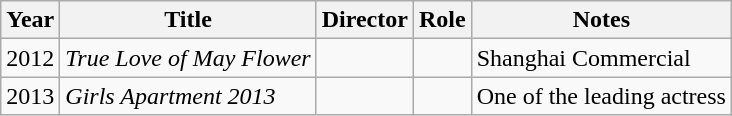<table class="wikitable sortable">
<tr>
<th>Year</th>
<th class="unsortable">Title</th>
<th class="unsortable">Director</th>
<th class="unsortable">Role</th>
<th class="unsortable">Notes</th>
</tr>
<tr>
<td>2012</td>
<td><em>True Love of May Flower</em></td>
<td></td>
<td></td>
<td>Shanghai Commercial</td>
</tr>
<tr>
<td>2013</td>
<td><em>Girls Apartment 2013</em></td>
<td></td>
<td></td>
<td>One of the leading actress</td>
</tr>
</table>
